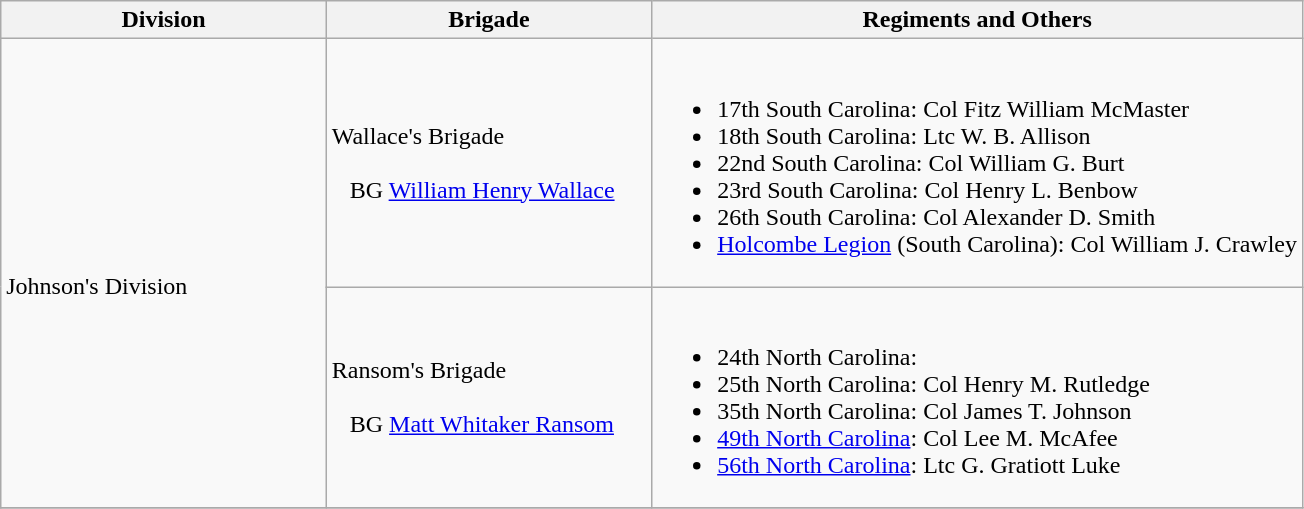<table class="wikitable">
<tr>
<th width=25%>Division</th>
<th width=25%>Brigade</th>
<th>Regiments and Others</th>
</tr>
<tr>
<td rowspan=2><br>Johnson's Division</td>
<td>Wallace's Brigade<br><br>  
BG <a href='#'>William Henry Wallace</a></td>
<td><br><ul><li>17th South Carolina: Col Fitz William McMaster</li><li>18th South Carolina: Ltc W. B. Allison</li><li>22nd South Carolina: Col William G. Burt</li><li>23rd South Carolina: Col Henry L. Benbow</li><li>26th South Carolina: Col Alexander D. Smith</li><li><a href='#'>Holcombe Legion</a> (South Carolina): Col William J. Crawley</li></ul></td>
</tr>
<tr>
<td>Ransom's Brigade<br><br>  
BG <a href='#'>Matt Whitaker Ransom</a></td>
<td><br><ul><li>24th North Carolina:</li><li>25th North Carolina: Col Henry M. Rutledge</li><li>35th North Carolina: Col James T. Johnson</li><li><a href='#'>49th North Carolina</a>: Col Lee M. McAfee</li><li><a href='#'>56th North Carolina</a>: Ltc G. Gratiott Luke</li></ul></td>
</tr>
<tr>
</tr>
</table>
